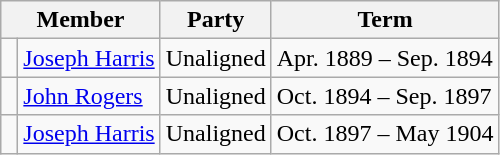<table class="wikitable">
<tr>
<th colspan="2">Member</th>
<th>Party</th>
<th>Term</th>
</tr>
<tr>
<td> </td>
<td><a href='#'>Joseph Harris</a></td>
<td>Unaligned</td>
<td>Apr. 1889 – Sep. 1894</td>
</tr>
<tr>
<td> </td>
<td><a href='#'>John Rogers</a></td>
<td>Unaligned</td>
<td>Oct. 1894 – Sep. 1897</td>
</tr>
<tr>
<td> </td>
<td><a href='#'>Joseph Harris</a></td>
<td>Unaligned</td>
<td>Oct. 1897 – May 1904</td>
</tr>
</table>
